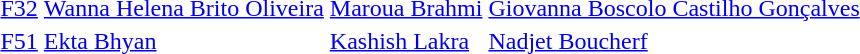<table>
<tr>
<td><a href='#'>F32</a></td>
<td><a href='#'>Wanna Helena Brito Oliveira</a><br></td>
<td><a href='#'>Maroua Brahmi</a><br></td>
<td><a href='#'>Giovanna Boscolo Castilho Gonçalves</a><br></td>
</tr>
<tr>
<td><a href='#'>F51</a></td>
<td><a href='#'>Ekta Bhyan</a><br></td>
<td><a href='#'>Kashish Lakra</a><br></td>
<td><a href='#'>Nadjet Boucherf</a><br></td>
</tr>
</table>
